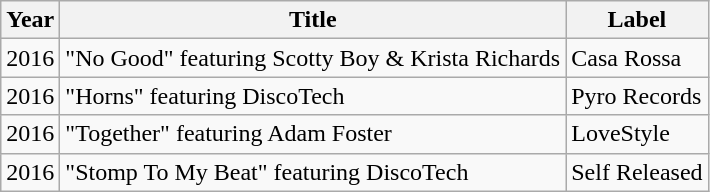<table class="wikitable">
<tr>
<th>Year</th>
<th>Title</th>
<th>Label</th>
</tr>
<tr>
<td>2016</td>
<td>"No Good" featuring Scotty Boy & Krista Richards</td>
<td>Casa Rossa</td>
</tr>
<tr>
<td>2016</td>
<td>"Horns" featuring DiscoTech</td>
<td>Pyro Records</td>
</tr>
<tr>
<td>2016</td>
<td>"Together" featuring Adam Foster</td>
<td>LoveStyle</td>
</tr>
<tr>
<td>2016</td>
<td>"Stomp To My Beat" featuring DiscoTech</td>
<td>Self Released</td>
</tr>
</table>
